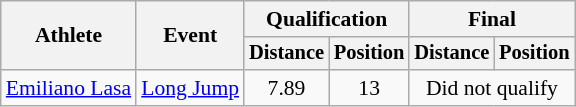<table class="wikitable" style="font-size:90%">
<tr>
<th rowspan="2">Athlete</th>
<th rowspan="2">Event</th>
<th colspan="2">Qualification</th>
<th colspan="2">Final</th>
</tr>
<tr style="font-size:95%">
<th>Distance</th>
<th>Position</th>
<th>Distance</th>
<th>Position</th>
</tr>
<tr align="center">
<td align="center"><a href='#'>Emiliano Lasa</a></td>
<td rowspan="1" align="center"><a href='#'>Long Jump</a></td>
<td>7.89</td>
<td>13</td>
<td colspan="2">Did not qualify</td>
</tr>
</table>
